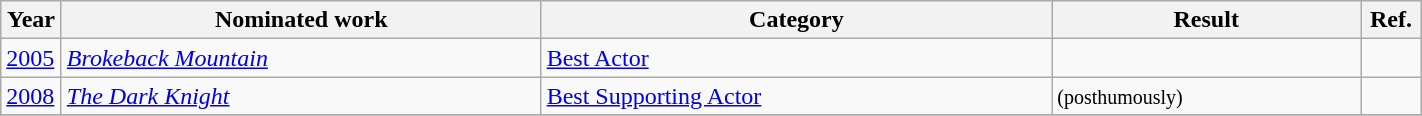<table class="wikitable sortable" width=75%>
<tr>
<th width = 33px>Year</th>
<th>Nominated work</th>
<th>Category</th>
<th>Result</th>
<th width = 33px>Ref.</th>
</tr>
<tr>
<td><a href='#'>2005</a></td>
<td><em><a href='#'>Brokeback Mountain</a></em></td>
<td><a href='#'>Best Actor</a></td>
<td></td>
<td></td>
</tr>
<tr>
<td><a href='#'>2008</a></td>
<td><em><a href='#'>The Dark Knight</a></em></td>
<td><a href='#'>Best Supporting Actor</a></td>
<td> <small>(posthumously)</small></td>
<td></td>
</tr>
<tr>
</tr>
</table>
